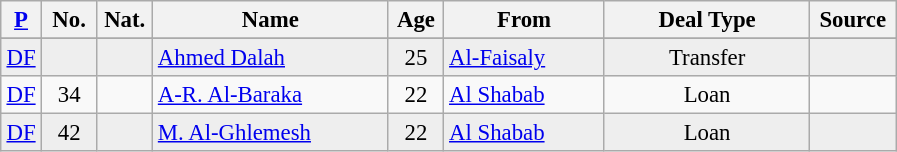<table class="wikitable" style="font-size: 95%; text-align: center;">
<tr>
<th style="width:  20px;"><a href='#'>P</a></th>
<th style="width:  30px;">No.</th>
<th style="width:  30px;">Nat.</th>
<th style="width: 150px;">Name</th>
<th style="width:  30px;">Age</th>
<th style="width: 100px;">From</th>
<th style="width: 130px;">Deal Type</th>
<th style="width:  50px;">Source</th>
</tr>
<tr>
</tr>
<tr bgcolor=#EEEEEE>
<td><a href='#'>DF</a></td>
<td></td>
<td></td>
<td align="left"><a href='#'>Ahmed Dalah</a></td>
<td>25</td>
<td align="left"><a href='#'>Al-Faisaly</a></td>
<td>Transfer</td>
<td></td>
</tr>
<tr>
<td><a href='#'>DF</a></td>
<td>34</td>
<td></td>
<td align="left"><a href='#'>A-R. Al-Baraka</a></td>
<td>22</td>
<td align="left"> <a href='#'>Al Shabab</a></td>
<td>Loan</td>
<td></td>
</tr>
<tr bgcolor=#EEEEEE>
<td><a href='#'>DF</a></td>
<td>42</td>
<td></td>
<td align="left"><a href='#'>M. Al-Ghlemesh</a></td>
<td>22</td>
<td align="left"> <a href='#'>Al Shabab</a></td>
<td>Loan</td>
<td></td>
</tr>
</table>
